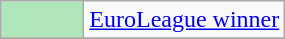<table class="wikitable">
<tr>
<td style="background:#afe6ba; width:3em;"></td>
<td><a href='#'>EuroLeague winner</a></td>
</tr>
<tr>
</tr>
</table>
